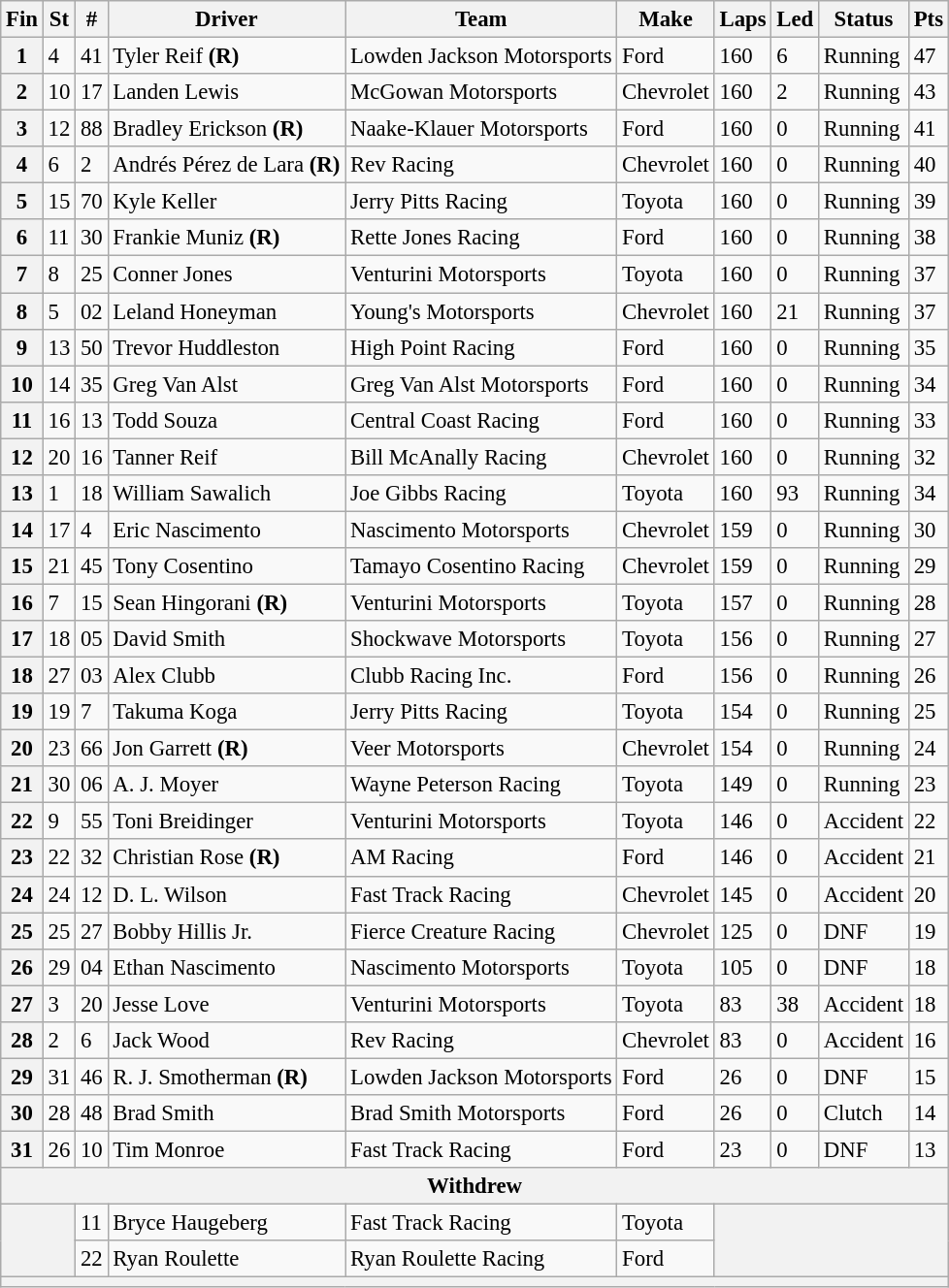<table class="wikitable" style="font-size:95%">
<tr>
<th>Fin</th>
<th>St</th>
<th>#</th>
<th>Driver</th>
<th>Team</th>
<th>Make</th>
<th>Laps</th>
<th>Led</th>
<th>Status</th>
<th>Pts</th>
</tr>
<tr>
<th>1</th>
<td>4</td>
<td>41</td>
<td>Tyler Reif <strong>(R)</strong></td>
<td>Lowden Jackson Motorsports</td>
<td>Ford</td>
<td>160</td>
<td>6</td>
<td>Running</td>
<td>47</td>
</tr>
<tr>
<th>2</th>
<td>10</td>
<td>17</td>
<td>Landen Lewis</td>
<td>McGowan Motorsports</td>
<td>Chevrolet</td>
<td>160</td>
<td>2</td>
<td>Running</td>
<td>43</td>
</tr>
<tr>
<th>3</th>
<td>12</td>
<td>88</td>
<td>Bradley Erickson <strong>(R)</strong></td>
<td>Naake-Klauer Motorsports</td>
<td>Ford</td>
<td>160</td>
<td>0</td>
<td>Running</td>
<td>41</td>
</tr>
<tr>
<th>4</th>
<td>6</td>
<td>2</td>
<td>Andrés Pérez de Lara <strong>(R)</strong></td>
<td>Rev Racing</td>
<td>Chevrolet</td>
<td>160</td>
<td>0</td>
<td>Running</td>
<td>40</td>
</tr>
<tr>
<th>5</th>
<td>15</td>
<td>70</td>
<td>Kyle Keller</td>
<td>Jerry Pitts Racing</td>
<td>Toyota</td>
<td>160</td>
<td>0</td>
<td>Running</td>
<td>39</td>
</tr>
<tr>
<th>6</th>
<td>11</td>
<td>30</td>
<td>Frankie Muniz <strong>(R)</strong></td>
<td>Rette Jones Racing</td>
<td>Ford</td>
<td>160</td>
<td>0</td>
<td>Running</td>
<td>38</td>
</tr>
<tr>
<th>7</th>
<td>8</td>
<td>25</td>
<td>Conner Jones</td>
<td>Venturini Motorsports</td>
<td>Toyota</td>
<td>160</td>
<td>0</td>
<td>Running</td>
<td>37</td>
</tr>
<tr>
<th>8</th>
<td>5</td>
<td>02</td>
<td>Leland Honeyman</td>
<td>Young's Motorsports</td>
<td>Chevrolet</td>
<td>160</td>
<td>21</td>
<td>Running</td>
<td>37</td>
</tr>
<tr>
<th>9</th>
<td>13</td>
<td>50</td>
<td>Trevor Huddleston</td>
<td>High Point Racing</td>
<td>Ford</td>
<td>160</td>
<td>0</td>
<td>Running</td>
<td>35</td>
</tr>
<tr>
<th>10</th>
<td>14</td>
<td>35</td>
<td>Greg Van Alst</td>
<td>Greg Van Alst Motorsports</td>
<td>Ford</td>
<td>160</td>
<td>0</td>
<td>Running</td>
<td>34</td>
</tr>
<tr>
<th>11</th>
<td>16</td>
<td>13</td>
<td>Todd Souza</td>
<td>Central Coast Racing</td>
<td>Ford</td>
<td>160</td>
<td>0</td>
<td>Running</td>
<td>33</td>
</tr>
<tr>
<th>12</th>
<td>20</td>
<td>16</td>
<td>Tanner Reif</td>
<td>Bill McAnally Racing</td>
<td>Chevrolet</td>
<td>160</td>
<td>0</td>
<td>Running</td>
<td>32</td>
</tr>
<tr>
<th>13</th>
<td>1</td>
<td>18</td>
<td>William Sawalich</td>
<td>Joe Gibbs Racing</td>
<td>Toyota</td>
<td>160</td>
<td>93</td>
<td>Running</td>
<td>34</td>
</tr>
<tr>
<th>14</th>
<td>17</td>
<td>4</td>
<td>Eric Nascimento</td>
<td>Nascimento Motorsports</td>
<td>Chevrolet</td>
<td>159</td>
<td>0</td>
<td>Running</td>
<td>30</td>
</tr>
<tr>
<th>15</th>
<td>21</td>
<td>45</td>
<td>Tony Cosentino</td>
<td>Tamayo Cosentino Racing</td>
<td>Chevrolet</td>
<td>159</td>
<td>0</td>
<td>Running</td>
<td>29</td>
</tr>
<tr>
<th>16</th>
<td>7</td>
<td>15</td>
<td>Sean Hingorani <strong>(R)</strong></td>
<td>Venturini Motorsports</td>
<td>Toyota</td>
<td>157</td>
<td>0</td>
<td>Running</td>
<td>28</td>
</tr>
<tr>
<th>17</th>
<td>18</td>
<td>05</td>
<td>David Smith</td>
<td>Shockwave Motorsports</td>
<td>Toyota</td>
<td>156</td>
<td>0</td>
<td>Running</td>
<td>27</td>
</tr>
<tr>
<th>18</th>
<td>27</td>
<td>03</td>
<td>Alex Clubb</td>
<td>Clubb Racing Inc.</td>
<td>Ford</td>
<td>156</td>
<td>0</td>
<td>Running</td>
<td>26</td>
</tr>
<tr>
<th>19</th>
<td>19</td>
<td>7</td>
<td>Takuma Koga</td>
<td>Jerry Pitts Racing</td>
<td>Toyota</td>
<td>154</td>
<td>0</td>
<td>Running</td>
<td>25</td>
</tr>
<tr>
<th>20</th>
<td>23</td>
<td>66</td>
<td>Jon Garrett <strong>(R)</strong></td>
<td>Veer Motorsports</td>
<td>Chevrolet</td>
<td>154</td>
<td>0</td>
<td>Running</td>
<td>24</td>
</tr>
<tr>
<th>21</th>
<td>30</td>
<td>06</td>
<td>A. J. Moyer</td>
<td>Wayne Peterson Racing</td>
<td>Toyota</td>
<td>149</td>
<td>0</td>
<td>Running</td>
<td>23</td>
</tr>
<tr>
<th>22</th>
<td>9</td>
<td>55</td>
<td>Toni Breidinger</td>
<td>Venturini Motorsports</td>
<td>Toyota</td>
<td>146</td>
<td>0</td>
<td>Accident</td>
<td>22</td>
</tr>
<tr>
<th>23</th>
<td>22</td>
<td>32</td>
<td>Christian Rose <strong>(R)</strong></td>
<td>AM Racing</td>
<td>Ford</td>
<td>146</td>
<td>0</td>
<td>Accident</td>
<td>21</td>
</tr>
<tr>
<th>24</th>
<td>24</td>
<td>12</td>
<td>D. L. Wilson</td>
<td>Fast Track Racing</td>
<td>Chevrolet</td>
<td>145</td>
<td>0</td>
<td>Accident</td>
<td>20</td>
</tr>
<tr>
<th>25</th>
<td>25</td>
<td>27</td>
<td>Bobby Hillis Jr.</td>
<td>Fierce Creature Racing</td>
<td>Chevrolet</td>
<td>125</td>
<td>0</td>
<td>DNF</td>
<td>19</td>
</tr>
<tr>
<th>26</th>
<td>29</td>
<td>04</td>
<td>Ethan Nascimento</td>
<td>Nascimento Motorsports</td>
<td>Toyota</td>
<td>105</td>
<td>0</td>
<td>DNF</td>
<td>18</td>
</tr>
<tr>
<th>27</th>
<td>3</td>
<td>20</td>
<td>Jesse Love</td>
<td>Venturini Motorsports</td>
<td>Toyota</td>
<td>83</td>
<td>38</td>
<td>Accident</td>
<td>18</td>
</tr>
<tr>
<th>28</th>
<td>2</td>
<td>6</td>
<td>Jack Wood</td>
<td>Rev Racing</td>
<td>Chevrolet</td>
<td>83</td>
<td>0</td>
<td>Accident</td>
<td>16</td>
</tr>
<tr>
<th>29</th>
<td>31</td>
<td>46</td>
<td>R. J. Smotherman <strong>(R)</strong></td>
<td>Lowden Jackson Motorsports</td>
<td>Ford</td>
<td>26</td>
<td>0</td>
<td>DNF</td>
<td>15</td>
</tr>
<tr>
<th>30</th>
<td>28</td>
<td>48</td>
<td>Brad Smith</td>
<td>Brad Smith Motorsports</td>
<td>Ford</td>
<td>26</td>
<td>0</td>
<td>Clutch</td>
<td>14</td>
</tr>
<tr>
<th>31</th>
<td>26</td>
<td>10</td>
<td>Tim Monroe</td>
<td>Fast Track Racing</td>
<td>Ford</td>
<td>23</td>
<td>0</td>
<td>DNF</td>
<td>13</td>
</tr>
<tr>
<th colspan="10">Withdrew</th>
</tr>
<tr>
<th colspan="2" rowspan="2"></th>
<td>11</td>
<td>Bryce Haugeberg</td>
<td>Fast Track Racing</td>
<td>Toyota</td>
<th colspan="4" rowspan="2"></th>
</tr>
<tr>
<td>22</td>
<td>Ryan Roulette</td>
<td>Ryan Roulette Racing</td>
<td>Ford</td>
</tr>
<tr>
<th colspan="10"></th>
</tr>
</table>
